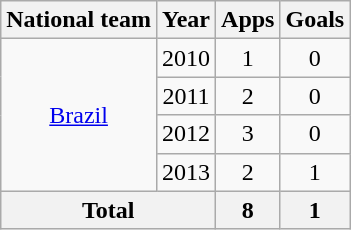<table class="wikitable" style="text-align:center">
<tr>
<th>National team</th>
<th>Year</th>
<th>Apps</th>
<th>Goals</th>
</tr>
<tr>
<td rowspan="4"><a href='#'>Brazil</a></td>
<td>2010</td>
<td>1</td>
<td>0</td>
</tr>
<tr>
<td>2011</td>
<td>2</td>
<td>0</td>
</tr>
<tr>
<td>2012</td>
<td>3</td>
<td>0</td>
</tr>
<tr>
<td>2013</td>
<td>2</td>
<td>1</td>
</tr>
<tr>
<th colspan="2">Total</th>
<th>8</th>
<th>1</th>
</tr>
</table>
